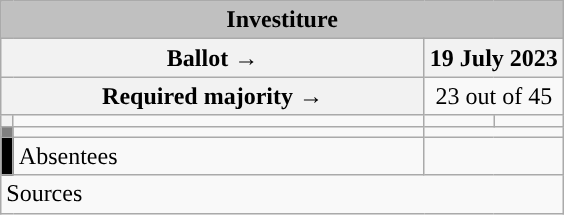<table class="wikitable" style="text-align:center;">
<tr bgcolor="#E9E9E9">
<td colspan="4" align="center" bgcolor="#C0C0C0"><strong>Investiture</strong></td>
</tr>
<tr>
<th colspan="2" width="275px">Ballot →</th>
<th colspan="2">19 July 2023</th>
</tr>
<tr>
<th colspan="2">Required majority →</th>
<td colspan="2">23 out of 45</td>
</tr>
<tr>
<th width="1px" style="background:"></th>
<td align="left"></td>
<td></td>
<td></td>
</tr>
<tr>
<th style="color:inherit;background:gray;"></th>
<td align="left"></td>
<td colspan="2"></td>
</tr>
<tr>
<th style="color:inherit;background:black;"></th>
<td align="left"><span>Absentees</span></td>
<td colspan="2"></td>
</tr>
<tr>
<td align="left" colspan="6">Sources</td>
</tr>
</table>
